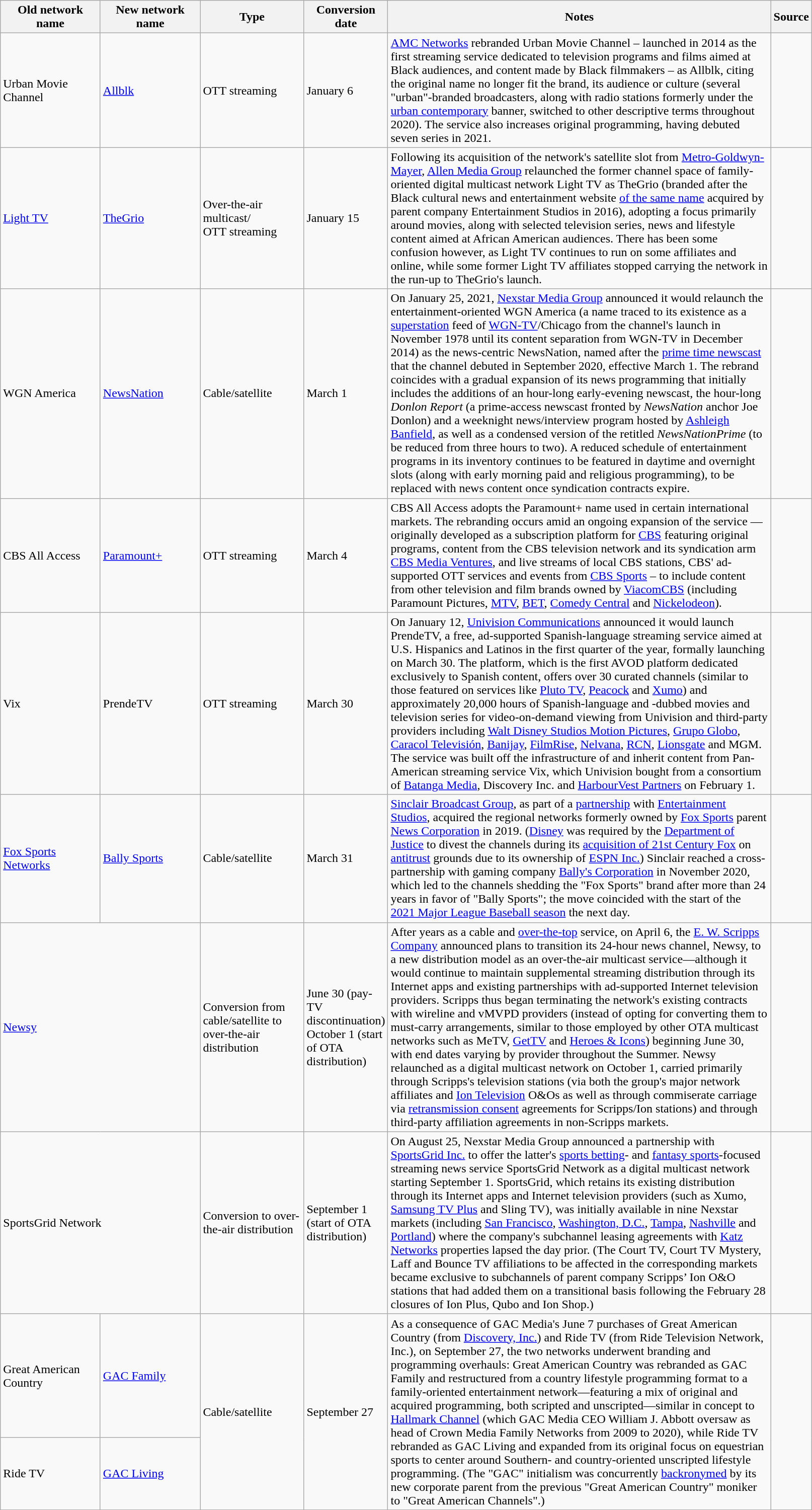<table class="wikitable">
<tr>
<th style="text-align:center; width:125px;">Old network<br>name</th>
<th style="text-align:center; width:125px;">New network<br>name</th>
<th style="text-align:center; width:130px;">Type</th>
<th style="text-align:center; width:60px;">Conversion date</th>
<th style="text-align:center; width:500px;">Notes</th>
<th style="text-align:center; width:30px;">Source</th>
</tr>
<tr>
<td>Urban Movie Channel</td>
<td><a href='#'>Allblk</a></td>
<td>OTT streaming</td>
<td>January 6</td>
<td><a href='#'>AMC Networks</a> rebranded Urban Movie Channel – launched in 2014 as the first streaming service dedicated to television programs and films aimed at Black audiences, and content made by Black filmmakers – as Allblk, citing the original name no longer fit the brand, its audience or culture (several "urban"-branded broadcasters, along with radio stations formerly under the <a href='#'>urban contemporary</a> banner, switched to other descriptive terms throughout 2020). The service also increases original programming, having debuted seven series in 2021.</td>
<td></td>
</tr>
<tr>
<td><a href='#'>Light TV</a></td>
<td><a href='#'>TheGrio</a></td>
<td>Over-the-air multicast/<br>OTT streaming</td>
<td>January 15</td>
<td>Following its acquisition of the network's satellite slot from <a href='#'>Metro-Goldwyn-Mayer</a>, <a href='#'>Allen Media Group</a> relaunched the former channel space of family-oriented digital multicast network Light TV as TheGrio (branded after the Black cultural news and entertainment website <a href='#'>of the same name</a> acquired by parent company Entertainment Studios in 2016), adopting a focus primarily around movies, along with selected television series, news and lifestyle content aimed at African American audiences. There has been some confusion however, as Light TV continues to run on some affiliates and online, while some former Light TV affiliates stopped carrying the network in the run-up to TheGrio's launch.</td>
<td></td>
</tr>
<tr>
<td>WGN America</td>
<td><a href='#'>NewsNation</a></td>
<td>Cable/satellite</td>
<td>March 1</td>
<td>On January 25, 2021, <a href='#'>Nexstar Media Group</a> announced it would relaunch the entertainment-oriented WGN America (a name traced to its existence as a <a href='#'>superstation</a> feed of <a href='#'>WGN-TV</a>/Chicago from the channel's launch in November 1978 until its content separation from WGN-TV in December 2014) as the news-centric NewsNation, named after the <a href='#'>prime time newscast</a> that the channel debuted in September 2020, effective March 1. The rebrand coincides with a gradual expansion of its news programming that initially includes the additions of an hour-long early-evening newscast, the hour-long <em>Donlon Report</em> (a prime-access newscast fronted by <em>NewsNation</em> anchor Joe Donlon) and a weeknight news/interview program hosted by <a href='#'>Ashleigh Banfield</a>, as well as a condensed version of the retitled <em>NewsNationPrime</em> (to be reduced from three hours to two). A reduced schedule of entertainment programs in its inventory continues to be featured in daytime and overnight slots (along with early morning paid and religious programming), to be replaced with news content once syndication contracts expire.</td>
<td></td>
</tr>
<tr>
<td>CBS All Access</td>
<td><a href='#'>Paramount+</a></td>
<td>OTT streaming</td>
<td>March 4</td>
<td>CBS All Access adopts the Paramount+ name used in certain international markets. The rebranding occurs amid an ongoing expansion of the service — originally developed as a subscription platform for <a href='#'>CBS</a> featuring original programs, content from the CBS television network and its syndication arm <a href='#'>CBS Media Ventures</a>, and live streams of local CBS stations, CBS' ad-supported OTT services and events from <a href='#'>CBS Sports</a> – to include content from other television and film brands owned by <a href='#'>ViacomCBS</a> (including Paramount Pictures, <a href='#'>MTV</a>, <a href='#'>BET</a>, <a href='#'>Comedy Central</a> and <a href='#'>Nickelodeon</a>).</td>
<td></td>
</tr>
<tr>
<td>Vix</td>
<td>PrendeTV</td>
<td>OTT streaming</td>
<td>March 30</td>
<td>On January 12, <a href='#'>Univision Communications</a> announced it would launch PrendeTV, a free, ad-supported Spanish-language streaming service aimed at U.S. Hispanics and Latinos in the first quarter of the year, formally launching on March 30. The platform, which is the first AVOD platform dedicated exclusively to Spanish content, offers over 30 curated channels (similar to those featured on services like <a href='#'>Pluto TV</a>, <a href='#'>Peacock</a> and <a href='#'>Xumo</a>) and approximately 20,000 hours of Spanish-language and -dubbed movies and television series for video-on-demand viewing from Univision and third-party providers including <a href='#'>Walt Disney Studios Motion Pictures</a>, <a href='#'>Grupo Globo</a>, <a href='#'>Caracol Televisión</a>, <a href='#'>Banijay</a>, <a href='#'>FilmRise</a>, <a href='#'>Nelvana</a>, <a href='#'>RCN</a>, <a href='#'>Lionsgate</a> and MGM. The service was built off the infrastructure of and inherit content from Pan-American streaming service Vix, which Univision bought from a consortium of <a href='#'>Batanga Media</a>, Discovery Inc. and <a href='#'>HarbourVest Partners</a> on February 1.</td>
<td><br><br></td>
</tr>
<tr>
<td><a href='#'>Fox Sports Networks</a></td>
<td><a href='#'>Bally Sports</a></td>
<td>Cable/satellite</td>
<td>March 31</td>
<td><a href='#'>Sinclair Broadcast Group</a>, as part of a <a href='#'>partnership</a> with <a href='#'>Entertainment Studios</a>, acquired the regional networks formerly owned by <a href='#'>Fox Sports</a> parent <a href='#'>News Corporation</a> in 2019. (<a href='#'>Disney</a> was required by the <a href='#'>Department of Justice</a> to divest the channels during its <a href='#'>acquisition of 21st Century Fox</a> on <a href='#'>antitrust</a> grounds due to its ownership of <a href='#'>ESPN Inc.</a>) Sinclair reached a cross-partnership with gaming company <a href='#'>Bally's Corporation</a> in November 2020, which led to the channels shedding the "Fox Sports" brand after more than 24 years in favor of "Bally Sports"; the move coincided with the start of the <a href='#'>2021 Major League Baseball season</a> the next day.</td>
<td></td>
</tr>
<tr>
<td colspan=2><a href='#'>Newsy</a></td>
<td>Conversion from cable/satellite to over-the-air distribution<br></td>
<td>June 30 (pay-TV discontinuation)<br>October 1 (start of OTA distribution)</td>
<td>After years as a cable and <a href='#'>over-the-top</a> service, on April 6, the <a href='#'>E. W. Scripps Company</a> announced plans to transition its 24-hour news channel, Newsy, to a new distribution model as an over-the-air multicast service—although it would continue to maintain supplemental streaming distribution through its Internet apps and existing partnerships with ad-supported Internet television providers. Scripps thus began terminating the network's existing contracts with wireline and vMVPD providers (instead of opting for converting them to must-carry arrangements, similar to those employed by other OTA multicast networks such as MeTV, <a href='#'>GetTV</a> and <a href='#'>Heroes & Icons</a>) beginning June 30, with end dates varying by provider throughout the Summer. Newsy relaunched as a digital multicast network on October 1, carried primarily through Scripps's television stations (via both the group's major network affiliates and <a href='#'>Ion Television</a> O&Os as well as through commiserate carriage via <a href='#'>retransmission consent</a> agreements for Scripps/Ion stations) and through third-party affiliation agreements in non-Scripps markets.</td>
<td><br></td>
</tr>
<tr>
<td colspan=2>SportsGrid Network</td>
<td>Conversion to over-the-air distribution<br></td>
<td>September 1 (start of OTA distribution)</td>
<td>On August 25, Nexstar Media Group announced a partnership with <a href='#'>SportsGrid Inc.</a> to offer the latter's <a href='#'>sports betting</a>- and <a href='#'>fantasy sports</a>-focused streaming news service SportsGrid Network as a digital multicast network starting September 1. SportsGrid, which retains its existing distribution through its Internet apps and Internet television providers (such as Xumo, <a href='#'>Samsung TV Plus</a> and Sling TV), was initially available in nine Nexstar markets (including <a href='#'>San Francisco</a>, <a href='#'>Washington, D.C.</a>, <a href='#'>Tampa</a>, <a href='#'>Nashville</a> and <a href='#'>Portland</a>) where the company's subchannel leasing agreements with <a href='#'>Katz Networks</a> properties lapsed the day prior. (The Court TV, Court TV Mystery, Laff and Bounce TV affiliations to be affected in the corresponding markets became exclusive to subchannels of parent company Scripps’ Ion O&O stations that had added them on a transitional basis following the February 28 closures of Ion Plus, Qubo and Ion Shop.)</td>
<td></td>
</tr>
<tr>
<td>Great American Country</td>
<td><a href='#'>GAC Family</a></td>
<td rowspan=3>Cable/satellite</td>
<td rowspan=2>September 27</td>
<td rowspan=2>As a consequence of GAC Media's June 7 purchases of Great American Country (from <a href='#'>Discovery, Inc.</a>) and Ride TV (from Ride Television Network, Inc.), on September 27, the two networks underwent branding and programming overhauls: Great American Country was rebranded as GAC Family and restructured from a country lifestyle programming format to a family-oriented entertainment network—featuring a mix of original and acquired programming, both scripted and unscripted—similar in concept to <a href='#'>Hallmark Channel</a> (which GAC Media CEO William J. Abbott oversaw as head of Crown Media Family Networks from 2009 to 2020), while Ride TV rebranded as GAC Living and expanded from its original focus on equestrian sports to center around Southern- and country-oriented unscripted lifestyle programming. (The "GAC" initialism was concurrently <a href='#'>backronymed</a> by its new corporate parent from the previous "Great American Country" moniker to "Great American Channels".)</td>
<td rowspan=2></td>
</tr>
<tr>
<td>Ride TV</td>
<td><a href='#'>GAC Living</a></td>
</tr>
<tr>
</tr>
</table>
